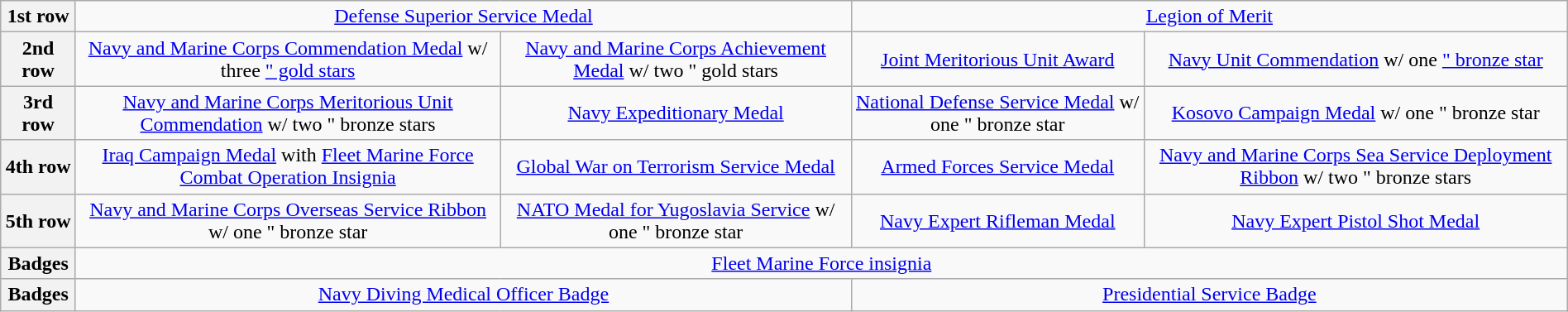<table class="wikitable" style="margin:1em auto; text-align:center;">
<tr>
<th>1st row</th>
<td colspan="6"><a href='#'>Defense Superior Service Medal</a></td>
<td colspan="6"><a href='#'>Legion of Merit</a></td>
</tr>
<tr>
<th>2nd row</th>
<td colspan="3"><a href='#'>Navy and Marine Corps Commendation Medal</a> w/ three <a href='#'>" gold stars</a></td>
<td colspan="3"><a href='#'>Navy and Marine Corps Achievement Medal</a> w/ two " gold stars</td>
<td colspan="3"><a href='#'>Joint Meritorious Unit Award</a></td>
<td colspan="3"><a href='#'>Navy Unit Commendation</a> w/ one <a href='#'>" bronze star</a></td>
</tr>
<tr>
<th>3rd row</th>
<td colspan="3"><a href='#'>Navy and Marine Corps Meritorious Unit Commendation</a> w/ two " bronze stars</td>
<td colspan="3"><a href='#'>Navy Expeditionary Medal</a></td>
<td colspan="3"><a href='#'>National Defense Service Medal</a> w/ one " bronze star</td>
<td colspan="3"><a href='#'>Kosovo Campaign Medal</a> w/ one " bronze star</td>
</tr>
<tr>
<th>4th row</th>
<td colspan="3"><a href='#'>Iraq Campaign Medal</a> with <a href='#'>Fleet Marine Force Combat Operation Insignia</a></td>
<td colspan="3"><a href='#'>Global War on Terrorism Service Medal</a></td>
<td colspan="3"><a href='#'>Armed Forces Service Medal</a></td>
<td colspan="3"><a href='#'>Navy and Marine Corps Sea Service Deployment Ribbon</a> w/ two " bronze stars</td>
</tr>
<tr>
<th>5th row</th>
<td colspan="3"><a href='#'>Navy and Marine Corps Overseas Service Ribbon</a> w/ one " bronze star</td>
<td colspan="3"><a href='#'>NATO Medal for Yugoslavia Service</a> w/ one " bronze star</td>
<td colspan="3"><a href='#'>Navy Expert Rifleman Medal</a></td>
<td colspan="3"><a href='#'>Navy Expert Pistol Shot Medal</a></td>
</tr>
<tr>
<th>Badges</th>
<td colspan="12"><a href='#'>Fleet Marine Force insignia</a></td>
</tr>
<tr>
<th>Badges</th>
<td colspan="6"><a href='#'>Navy Diving Medical Officer Badge</a></td>
<td colspan="6"><a href='#'>Presidential Service Badge</a></td>
</tr>
</table>
